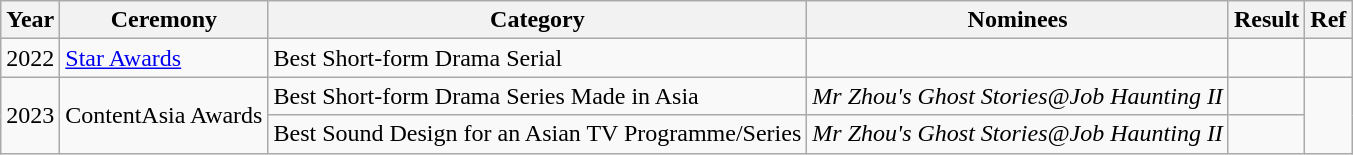<table class="wikitable sortable">
<tr>
<th>Year</th>
<th>Ceremony</th>
<th>Category</th>
<th>Nominees</th>
<th>Result</th>
<th>Ref</th>
</tr>
<tr>
<td>2022</td>
<td><a href='#'>Star Awards</a></td>
<td>Best Short-form Drama Serial</td>
<td></td>
<td></td>
<td></td>
</tr>
<tr>
<td rowspan=2>2023</td>
<td rowspan=2>ContentAsia Awards</td>
<td>Best Short-form Drama Series Made in Asia</td>
<td><em>Mr Zhou's Ghost Stories@Job Haunting II</em></td>
<td></td>
<td rowspan=2></td>
</tr>
<tr>
<td>Best Sound Design for an Asian TV Programme/Series</td>
<td><em>Mr Zhou's Ghost Stories@Job Haunting II</em></td>
<td></td>
</tr>
</table>
